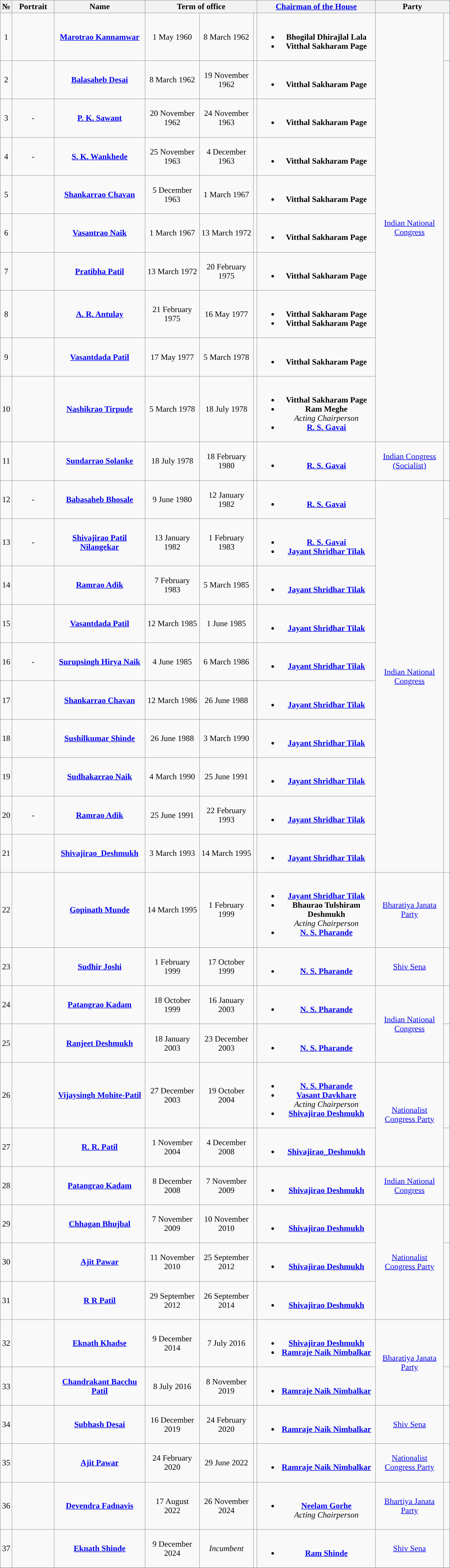<table class="wikitable sortable" style="width:70%;">
<tr align=center>
<th>№</th>
<th width="75">Portrait</th>
<th>Name</th>
<th colspan="3">Term of office</th>
<th><a href='#'>Chairman of the House</a></th>
<th colspan=2>Party</th>
</tr>
<tr align=center>
<td>1</td>
<td></td>
<td><strong><a href='#'>Marotrao Kannamwar</a></strong> <br></td>
<td>1 May 1960</td>
<td>8 March 1962</td>
<td></td>
<td><br><ul><li><strong>Bhogilal Dhirajlal Lala</strong></li><li><strong>Vitthal Sakharam Page</strong></li></ul></td>
<td rowspan="10"><a href='#'>Indian National Congress</a></td>
<td width="4px"></td>
</tr>
<tr align=center>
<td>2</td>
<td></td>
<td><strong><a href='#'>Balasaheb Desai</a></strong>  <br></td>
<td>8 March 1962</td>
<td>19 November 1962</td>
<td></td>
<td><br><ul><li><strong>Vitthal Sakharam Page</strong></li></ul></td>
</tr>
<tr align=center>
<td>3</td>
<td>-</td>
<td><strong><a href='#'>P. K. Sawant</a></strong>  <br></td>
<td>20 November 1962</td>
<td>24 November 1963</td>
<td></td>
<td><br><ul><li><strong>Vitthal Sakharam Page</strong></li></ul></td>
</tr>
<tr align=center>
<td>4</td>
<td>-</td>
<td><strong><a href='#'>S. K. Wankhede</a></strong> <br></td>
<td>25 November 1963</td>
<td>4 December 1963</td>
<td></td>
<td><br><ul><li><strong>Vitthal Sakharam Page</strong></li></ul></td>
</tr>
<tr align=center>
<td>5</td>
<td></td>
<td><strong><a href='#'>Shankarrao Chavan</a></strong>  <br></td>
<td>5 December 1963</td>
<td>1 March 1967</td>
<td></td>
<td><br><ul><li><strong>Vitthal Sakharam Page</strong></li></ul></td>
</tr>
<tr align=center>
<td>6</td>
<td></td>
<td><strong><a href='#'>Vasantrao Naik</a></strong> <br></td>
<td>1 March 1967</td>
<td>13 March 1972</td>
<td></td>
<td><br><ul><li><strong>Vitthal Sakharam Page</strong></li></ul></td>
</tr>
<tr align=center>
<td>7</td>
<td></td>
<td><strong><a href='#'>Pratibha Patil</a></strong> <br></td>
<td>13 March 1972</td>
<td>20 February 1975</td>
<td></td>
<td><br><ul><li><strong>Vitthal Sakharam Page</strong></li></ul></td>
</tr>
<tr align=center>
<td>8</td>
<td></td>
<td><strong><a href='#'>A. R. Antulay</a></strong> <br></td>
<td>21 February 1975</td>
<td>16 May 1977</td>
<td></td>
<td><br><ul><li><strong>Vitthal Sakharam Page</strong></li><li><strong>Vitthal Sakharam Page</strong></li></ul></td>
</tr>
<tr align=center>
<td>9</td>
<td></td>
<td><strong><a href='#'>Vasantdada Patil</a></strong> <br></td>
<td>17 May 1977</td>
<td>5 March 1978</td>
<td></td>
<td><br><ul><li><strong>Vitthal Sakharam Page</strong></li></ul></td>
</tr>
<tr align=center>
<td>10</td>
<td></td>
<td><strong><a href='#'>Nashikrao Tirpude</a></strong> <br></td>
<td>5 March 1978</td>
<td>18 July 1978</td>
<td></td>
<td><br><ul><li><strong>Vitthal Sakharam Page</strong></li><li><strong>Ram Meghe</strong> <br><em>Acting Chairperson</em></li><li><strong><a href='#'>R. S. Gavai</a></strong></li></ul></td>
</tr>
<tr align=center>
<td>11</td>
<td></td>
<td><strong><a href='#'>Sundarrao Solanke</a></strong> <br></td>
<td>18 July 1978</td>
<td>18 February 1980</td>
<td></td>
<td><br><ul><li><strong><a href='#'>R. S. Gavai</a></strong></li></ul></td>
<td><a href='#'>Indian Congress (Socialist)</a></td>
<td width="4px"></td>
</tr>
<tr align=center>
<td>12</td>
<td>-</td>
<td><strong><a href='#'>Babasaheb Bhosale</a></strong> <br></td>
<td>9 June 1980</td>
<td>12 January 1982</td>
<td></td>
<td><br><ul><li><strong><a href='#'>R. S. Gavai</a></strong></li></ul></td>
<td rowspan="10"><a href='#'>Indian National Congress</a></td>
<td width="4px"></td>
</tr>
<tr align=center>
<td>13</td>
<td>-</td>
<td><strong><a href='#'>Shivajirao Patil Nilangekar</a></strong> <br></td>
<td>13 January 1982</td>
<td>1 February 1983</td>
<td></td>
<td><br><ul><li><strong><a href='#'>R. S. Gavai</a></strong></li><li><strong><a href='#'>Jayant Shridhar Tilak</a></strong></li></ul></td>
</tr>
<tr align=center>
<td>14</td>
<td></td>
<td><strong><a href='#'>Ramrao Adik</a></strong> <br></td>
<td>7 February 1983</td>
<td>5 March 1985</td>
<td></td>
<td><br><ul><li><strong><a href='#'>Jayant Shridhar Tilak</a></strong></li></ul></td>
</tr>
<tr align=center>
<td>15</td>
<td></td>
<td><strong><a href='#'>Vasantdada Patil</a></strong> <br></td>
<td>12 March 1985</td>
<td>1 June 1985</td>
<td></td>
<td><br><ul><li><strong><a href='#'>Jayant Shridhar Tilak</a></strong></li></ul></td>
</tr>
<tr align=center>
<td>16</td>
<td>-</td>
<td><strong><a href='#'>Surupsingh Hirya Naik</a></strong> <br></td>
<td>4 June 1985</td>
<td>6 March 1986</td>
<td></td>
<td><br><ul><li><strong><a href='#'>Jayant Shridhar Tilak</a></strong></li></ul></td>
</tr>
<tr align=center>
<td>17</td>
<td></td>
<td><strong><a href='#'>Shankarrao Chavan</a></strong> <br></td>
<td>12 March 1986</td>
<td>26 June 1988</td>
<td></td>
<td><br><ul><li><strong><a href='#'>Jayant Shridhar Tilak</a></strong></li></ul></td>
</tr>
<tr align=center>
<td>18</td>
<td></td>
<td><strong><a href='#'>Sushilkumar Shinde</a></strong> <br></td>
<td>26 June 1988</td>
<td>3 March 1990</td>
<td></td>
<td><br><ul><li><strong><a href='#'>Jayant Shridhar Tilak</a></strong></li></ul></td>
</tr>
<tr align=center>
<td>19</td>
<td></td>
<td><strong><a href='#'>Sudhakarrao Naik</a></strong> <br></td>
<td>4 March 1990</td>
<td>25 June 1991</td>
<td></td>
<td><br><ul><li><strong><a href='#'>Jayant Shridhar Tilak</a></strong></li></ul></td>
</tr>
<tr align=center>
<td>20</td>
<td>-</td>
<td><strong><a href='#'>Ramrao Adik</a></strong> <br></td>
<td>25 June 1991</td>
<td>22 February 1993</td>
<td></td>
<td><br><ul><li><strong><a href='#'>Jayant Shridhar Tilak</a></strong></li></ul></td>
</tr>
<tr align=center>
<td>21</td>
<td></td>
<td><strong><a href='#'>Shivajirao_Deshmukh</a></strong> <br></td>
<td>3 March 1993</td>
<td>14 March 1995</td>
<td></td>
<td><br><ul><li><strong><a href='#'>Jayant Shridhar Tilak</a></strong></li></ul></td>
</tr>
<tr align=center>
<td>22</td>
<td></td>
<td><strong><a href='#'>Gopinath Munde</a></strong> <br></td>
<td>14 March 1995</td>
<td>1 February 1999</td>
<td></td>
<td><br><ul><li><strong><a href='#'>Jayant Shridhar Tilak</a></strong></li><li><strong>Bhaurao Tulshiram Deshmukh</strong><br><em>Acting Chairperson</em></li><li><strong><a href='#'>N. S. Pharande</a></strong></li></ul></td>
<td><a href='#'>Bharatiya Janata Party</a></td>
<td width="4px"></td>
</tr>
<tr align=center>
<td>23</td>
<td></td>
<td><strong><a href='#'>Sudhir Joshi</a></strong> <br></td>
<td>1 February 1999</td>
<td>17 October 1999</td>
<td></td>
<td><br><ul><li><strong><a href='#'>N. S. Pharande</a></strong></li></ul></td>
<td><a href='#'>Shiv Sena</a></td>
<td width="4px"></td>
</tr>
<tr align=center>
<td>24</td>
<td></td>
<td><strong><a href='#'>Patangrao Kadam</a></strong> <br></td>
<td>18 October 1999</td>
<td>16 January 2003</td>
<td></td>
<td><br><ul><li><strong><a href='#'>N. S. Pharande</a></strong></li></ul></td>
<td rowspan="2"><a href='#'>Indian National Congress</a></td>
<td width="4px"></td>
</tr>
<tr align=center>
<td>25</td>
<td></td>
<td><strong><a href='#'>Ranjeet Deshmukh</a></strong> <br></td>
<td>18 January 2003</td>
<td>23 December 2003</td>
<td></td>
<td><br><ul><li><strong><a href='#'>N. S. Pharande</a></strong></li></ul></td>
</tr>
<tr align=center>
<td>26</td>
<td></td>
<td><strong><a href='#'>Vijaysingh Mohite-Patil</a></strong> <br></td>
<td>27 December 2003</td>
<td>19 October 2004</td>
<td></td>
<td><br><ul><li><strong><a href='#'>N. S. Pharande</a></strong></li><li><strong><a href='#'>Vasant Davkhare</a></strong><br><em>Acting Chairperson</em></li><li><strong><a href='#'>Shivajirao Deshmukh</a></strong></li></ul></td>
<td rowspan=2><a href='#'>Nationalist Congress Party</a></td>
<td width="4px"></td>
</tr>
<tr align=center>
<td>27</td>
<td></td>
<td><strong><a href='#'>R. R. Patil</a></strong> <br></td>
<td>1 November 2004</td>
<td>4 December 2008</td>
<td></td>
<td><br><ul><li><strong><a href='#'>Shivajirao_Deshmukh</a></strong></li></ul></td>
</tr>
<tr align=center>
<td>28</td>
<td></td>
<td><strong><a href='#'>Patangrao Kadam</a></strong> <br></td>
<td>8 December 2008</td>
<td>7 November 2009</td>
<td></td>
<td><br><ul><li><strong><a href='#'>Shivajirao Deshmukh</a></strong></li></ul></td>
<td><a href='#'>Indian National Congress</a></td>
<td width="4px"></td>
</tr>
<tr align=center>
<td>29</td>
<td></td>
<td><strong><a href='#'>Chhagan Bhujbal</a></strong> <br></td>
<td>7 November 2009</td>
<td>10 November 2010</td>
<td></td>
<td><br><ul><li><strong><a href='#'>Shivajirao Deshmukh</a></strong></li></ul></td>
<td rowspan=3><a href='#'>Nationalist Congress Party</a></td>
<td width="4px"></td>
</tr>
<tr align=center>
<td>30</td>
<td></td>
<td><strong><a href='#'>Ajit Pawar </a></strong> <br></td>
<td>11 November 2010</td>
<td>25 September 2012</td>
<td></td>
<td><br><ul><li><strong><a href='#'>Shivajirao Deshmukh</a></strong></li></ul></td>
</tr>
<tr align=center>
<td>31</td>
<td></td>
<td><strong><a href='#'>R R Patil </a></strong> <br></td>
<td>29 September 2012</td>
<td>26 September 2014</td>
<td></td>
<td><br><ul><li><strong><a href='#'>Shivajirao Deshmukh</a></strong></li></ul></td>
</tr>
<tr align=center>
<td>32</td>
<td></td>
<td><strong><a href='#'>Eknath Khadse</a></strong>  <br></td>
<td>9 December 2014</td>
<td>7 July 2016</td>
<td></td>
<td><br><ul><li><strong><a href='#'>Shivajirao Deshmukh</a></strong></li><li><strong><a href='#'>Ramraje Naik Nimbalkar</a></strong></li></ul></td>
<td rowspan=2><a href='#'>Bharatiya Janata Party</a></td>
<td width="4px"></td>
</tr>
<tr align=center>
<td>33</td>
<td></td>
<td><strong><a href='#'>Chandrakant Bacchu Patil</a></strong>  <br></td>
<td>8 July 2016</td>
<td>8 November 2019</td>
<td></td>
<td><br><ul><li><strong><a href='#'>Ramraje Naik Nimbalkar</a></strong></li></ul></td>
</tr>
<tr align=center>
<td>34</td>
<td></td>
<td><strong><a href='#'>Subhash Desai</a></strong> <br></td>
<td>16 December 2019</td>
<td>24 February 2020</td>
<td></td>
<td><br><ul><li><strong><a href='#'>Ramraje Naik Nimbalkar</a></strong></li></ul></td>
<td><a href='#'>Shiv Sena</a></td>
<td width="4px"></td>
</tr>
<tr align=center>
<td>35</td>
<td></td>
<td><strong><a href='#'>Ajit Pawar</a></strong> <br></td>
<td>24 February 2020</td>
<td>29 June 2022</td>
<td></td>
<td><br><ul><li><strong><a href='#'>Ramraje Naik Nimbalkar</a></strong></li></ul></td>
<td><a href='#'>Nationalist Congress Party</a></td>
<td width="4px"></td>
</tr>
<tr align=center>
<td>36</td>
<td></td>
<td><strong><a href='#'>Devendra Fadnavis</a></strong> <br></td>
<td>17 August 2022</td>
<td>26 November 2024</td>
<td></td>
<td><br><ul><li><strong><a href='#'>Neelam Gorhe</a></strong> <br><em>Acting Chairperson</em></li></ul></td>
<td><a href='#'>Bhartiya Janata Party</a></td>
<td width="4px"></td>
</tr>
<tr align=center>
<td>37</td>
<td></td>
<td><strong><a href='#'>Eknath Shinde</a></strong> <br></td>
<td>9 December 2024</td>
<td><em>Incumbent</em></td>
<td></td>
<td><br><ul><li><strong><a href='#'>Ram Shinde</a></strong></li></ul></td>
<td><a href='#'>Shiv Sena</a></td>
<td width="4px"></td>
</tr>
<tr align=center>
</tr>
</table>
